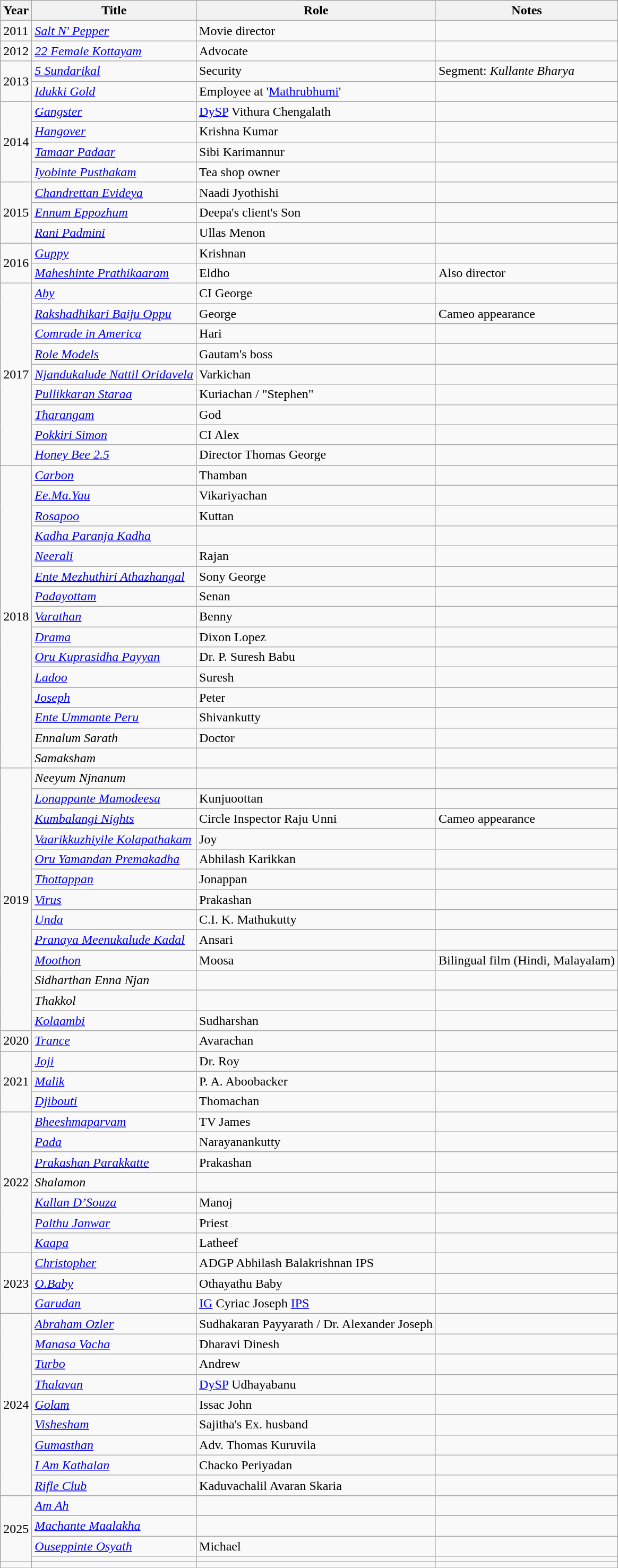<table class="wikitable sortable">
<tr>
<th>Year</th>
<th>Title</th>
<th>Role</th>
<th class="unsortable">Notes</th>
</tr>
<tr>
<td>2011</td>
<td><em><a href='#'>Salt N' Pepper</a></em></td>
<td>Movie director</td>
<td></td>
</tr>
<tr>
<td>2012</td>
<td><em><a href='#'>22 Female Kottayam</a></em></td>
<td>Advocate</td>
<td></td>
</tr>
<tr>
<td rowspan=2>2013</td>
<td><em><a href='#'>5 Sundarikal</a></em></td>
<td>Security</td>
<td>Segment: <em>Kullante Bharya</em></td>
</tr>
<tr>
<td><em><a href='#'>Idukki Gold</a></em></td>
<td>Employee at '<a href='#'>Mathrubhumi</a>'</td>
<td></td>
</tr>
<tr>
<td rowspan=4>2014</td>
<td><em><a href='#'>Gangster</a></em></td>
<td><a href='#'> DySP</a> Vithura Chengalath</td>
<td></td>
</tr>
<tr>
<td><a href='#'><em>Hangover</em></a></td>
<td>Krishna Kumar</td>
<td></td>
</tr>
<tr>
<td><em><a href='#'>Tamaar Padaar</a></em></td>
<td>Sibi Karimannur</td>
<td></td>
</tr>
<tr>
<td><em><a href='#'>Iyobinte Pusthakam</a></em></td>
<td>Tea shop owner</td>
<td></td>
</tr>
<tr>
<td rowspan=3>2015</td>
<td><em><a href='#'>Chandrettan Evideya</a></em></td>
<td>Naadi Jyothishi</td>
<td></td>
</tr>
<tr>
<td><em><a href='#'>Ennum Eppozhum</a></em></td>
<td>Deepa's client's Son</td>
<td></td>
</tr>
<tr>
<td><em><a href='#'>Rani Padmini</a></em></td>
<td>Ullas Menon</td>
<td></td>
</tr>
<tr>
<td rowspan=2>2016</td>
<td><em><a href='#'>Guppy</a></em></td>
<td>Krishnan</td>
<td></td>
</tr>
<tr>
<td><em><a href='#'>Maheshinte Prathikaaram</a></em></td>
<td>Eldho</td>
<td>Also director</td>
</tr>
<tr>
<td rowspan=9>2017</td>
<td><em><a href='#'>Aby</a></em></td>
<td>CI George</td>
<td></td>
</tr>
<tr>
<td><em><a href='#'>Rakshadhikari Baiju Oppu</a></em></td>
<td>George</td>
<td>Cameo appearance</td>
</tr>
<tr>
<td><em><a href='#'>Comrade in America</a></em></td>
<td>Hari</td>
<td></td>
</tr>
<tr>
<td><em><a href='#'>Role Models</a></em></td>
<td>Gautam's boss</td>
<td></td>
</tr>
<tr>
<td><em><a href='#'>Njandukalude Nattil Oridavela</a></em></td>
<td>Varkichan</td>
<td></td>
</tr>
<tr>
<td><em><a href='#'>Pullikkaran Staraa</a></em></td>
<td>Kuriachan / "Stephen"</td>
<td></td>
</tr>
<tr>
<td><em><a href='#'>Tharangam</a></em></td>
<td>God</td>
<td></td>
</tr>
<tr>
<td><em><a href='#'>Pokkiri Simon</a></em></td>
<td>CI Alex</td>
<td></td>
</tr>
<tr>
<td><em><a href='#'>Honey Bee 2.5</a></em></td>
<td>Director Thomas George</td>
<td></td>
</tr>
<tr>
<td rowspan="15">2018</td>
<td><em><a href='#'>Carbon</a></em></td>
<td>Thamban</td>
<td></td>
</tr>
<tr>
<td><em><a href='#'>Ee.Ma.Yau</a></em></td>
<td>Vikariyachan</td>
<td></td>
</tr>
<tr>
<td><em><a href='#'>Rosapoo</a> </em></td>
<td>Kuttan</td>
<td></td>
</tr>
<tr>
<td><em><a href='#'>Kadha Paranja Kadha</a></em></td>
<td></td>
<td></td>
</tr>
<tr>
<td><em><a href='#'>Neerali</a></em></td>
<td>Rajan</td>
<td></td>
</tr>
<tr>
<td><em><a href='#'>Ente Mezhuthiri Athazhangal</a></em></td>
<td>Sony George</td>
<td></td>
</tr>
<tr>
<td><em><a href='#'>Padayottam</a></em></td>
<td>Senan</td>
<td></td>
</tr>
<tr>
<td><em><a href='#'>Varathan</a> </em></td>
<td>Benny</td>
<td></td>
</tr>
<tr>
<td><em><a href='#'>Drama</a></em></td>
<td>Dixon Lopez</td>
<td></td>
</tr>
<tr>
<td><em><a href='#'>Oru Kuprasidha Payyan</a></em></td>
<td>Dr. P. Suresh Babu</td>
<td></td>
</tr>
<tr>
<td><em><a href='#'>Ladoo</a></em></td>
<td>Suresh</td>
<td></td>
</tr>
<tr>
<td><em><a href='#'>Joseph</a></em></td>
<td>Peter</td>
<td></td>
</tr>
<tr>
<td><em><a href='#'>Ente Ummante Peru</a></em></td>
<td>Shivankutty</td>
<td></td>
</tr>
<tr>
<td><em>Ennalum Sarath</em></td>
<td>Doctor</td>
<td></td>
</tr>
<tr>
<td><em>Samaksham</em></td>
<td></td>
<td></td>
</tr>
<tr>
<td rowspan="13">2019</td>
<td><em>Neeyum Njnanum</em></td>
<td></td>
<td></td>
</tr>
<tr>
<td><em><a href='#'>Lonappante Mamodeesa</a></em></td>
<td>Kunjuoottan</td>
<td></td>
</tr>
<tr>
<td><em><a href='#'>Kumbalangi Nights</a></em></td>
<td>Circle Inspector Raju Unni</td>
<td>Cameo appearance</td>
</tr>
<tr>
<td><em><a href='#'>Vaarikkuzhiyile Kolapathakam</a></em></td>
<td>Joy</td>
<td></td>
</tr>
<tr>
<td><em><a href='#'>Oru Yamandan Premakadha</a></em></td>
<td>Abhilash Karikkan</td>
<td></td>
</tr>
<tr>
<td><em><a href='#'>Thottappan</a></em></td>
<td>Jonappan</td>
<td></td>
</tr>
<tr>
<td><a href='#'><em>Virus</em></a></td>
<td>Prakashan</td>
<td></td>
</tr>
<tr>
<td><em><a href='#'>Unda</a></em></td>
<td>C.I. K. Mathukutty</td>
<td></td>
</tr>
<tr>
<td><em><a href='#'>Pranaya Meenukalude Kadal</a></em></td>
<td>Ansari</td>
<td></td>
</tr>
<tr>
<td><em><a href='#'>Moothon</a></em></td>
<td>Moosa</td>
<td>Bilingual film (Hindi, Malayalam)</td>
</tr>
<tr>
<td><em>Sidharthan Enna Njan</em></td>
<td></td>
<td></td>
</tr>
<tr>
<td><em>Thakkol</em></td>
<td></td>
<td></td>
</tr>
<tr>
<td><em><a href='#'>Kolaambi</a></em></td>
<td>Sudharshan</td>
<td></td>
</tr>
<tr>
<td>2020</td>
<td><em><a href='#'>Trance</a></em></td>
<td>Avarachan</td>
<td></td>
</tr>
<tr>
<td rowspan=3>2021</td>
<td><em><a href='#'>Joji</a></em></td>
<td>Dr. Roy</td>
<td></td>
</tr>
<tr>
<td><em><a href='#'>Malik</a></em></td>
<td>P. A. Aboobacker</td>
<td></td>
</tr>
<tr>
<td><em><a href='#'>Djibouti</a></em></td>
<td>Thomachan</td>
<td></td>
</tr>
<tr>
<td rowspan=7>2022</td>
<td><em><a href='#'>Bheeshmaparvam</a></em></td>
<td>TV James</td>
<td></td>
</tr>
<tr>
<td><em><a href='#'>Pada</a></em></td>
<td>Narayanankutty</td>
<td></td>
</tr>
<tr>
<td><em><a href='#'>Prakashan Parakkatte</a></em></td>
<td>Prakashan</td>
<td></td>
</tr>
<tr>
<td><em>Shalamon</em></td>
<td></td>
<td></td>
</tr>
<tr>
<td><em><a href='#'>Kallan D’Souza</a> </em></td>
<td>Manoj</td>
<td></td>
</tr>
<tr>
<td><em><a href='#'>Palthu Janwar</a></em></td>
<td>Priest</td>
<td></td>
</tr>
<tr>
<td><em><a href='#'>Kaapa</a></em></td>
<td>Latheef</td>
<td></td>
</tr>
<tr>
<td rowspan=3>2023</td>
<td><em><a href='#'>Christopher</a></em></td>
<td>ADGP Abhilash Balakrishnan IPS</td>
<td></td>
</tr>
<tr>
<td><em><a href='#'>O.Baby</a></em></td>
<td>Othayathu Baby</td>
<td></td>
</tr>
<tr>
<td><em><a href='#'>Garudan</a></em></td>
<td><a href='#'>IG</a> Cyriac Joseph <a href='#'>IPS</a></td>
<td></td>
</tr>
<tr>
<td rowspan=9>2024</td>
<td><em><a href='#'>Abraham Ozler</a></em></td>
<td>Sudhakaran Payyarath / Dr. Alexander Joseph</td>
<td></td>
</tr>
<tr>
<td><em><a href='#'>Manasa Vacha</a></em></td>
<td>Dharavi Dinesh</td>
<td></td>
</tr>
<tr>
<td><em><a href='#'>Turbo</a></em></td>
<td>Andrew</td>
<td></td>
</tr>
<tr>
<td><em><a href='#'>Thalavan</a></em></td>
<td><a href='#'>DySP</a> Udhayabanu</td>
<td></td>
</tr>
<tr>
<td><em><a href='#'>Golam</a></em></td>
<td>Issac John</td>
<td></td>
</tr>
<tr>
<td><em><a href='#'>Vishesham</a></em></td>
<td>Sajitha's Ex. husband</td>
<td></td>
</tr>
<tr>
<td><em><a href='#'>Gumasthan</a></em></td>
<td>Adv. Thomas Kuruvila</td>
<td></td>
</tr>
<tr>
<td><em><a href='#'>I Am Kathalan</a></em></td>
<td>Chacko Periyadan</td>
<td></td>
</tr>
<tr>
<td><em><a href='#'>Rifle Club</a></em></td>
<td>Kaduvachalil Avaran Skaria</td>
<td></td>
</tr>
<tr>
<td rowspan=4>2025</td>
<td><em><a href='#'>Am Ah</a></em></td>
<td></td>
<td></td>
</tr>
<tr>
<td><em><a href='#'>Machante Maalakha</a></em></td>
<td></td>
<td></td>
</tr>
<tr>
<td><em><a href='#'>Ouseppinte Osyath</a></em></td>
<td>Michael</td>
<td></td>
</tr>
<tr>
<td></td>
<td></td>
<td></td>
</tr>
<tr>
<td></td>
<td></td>
<td></td>
<td></td>
</tr>
<tr>
</tr>
</table>
